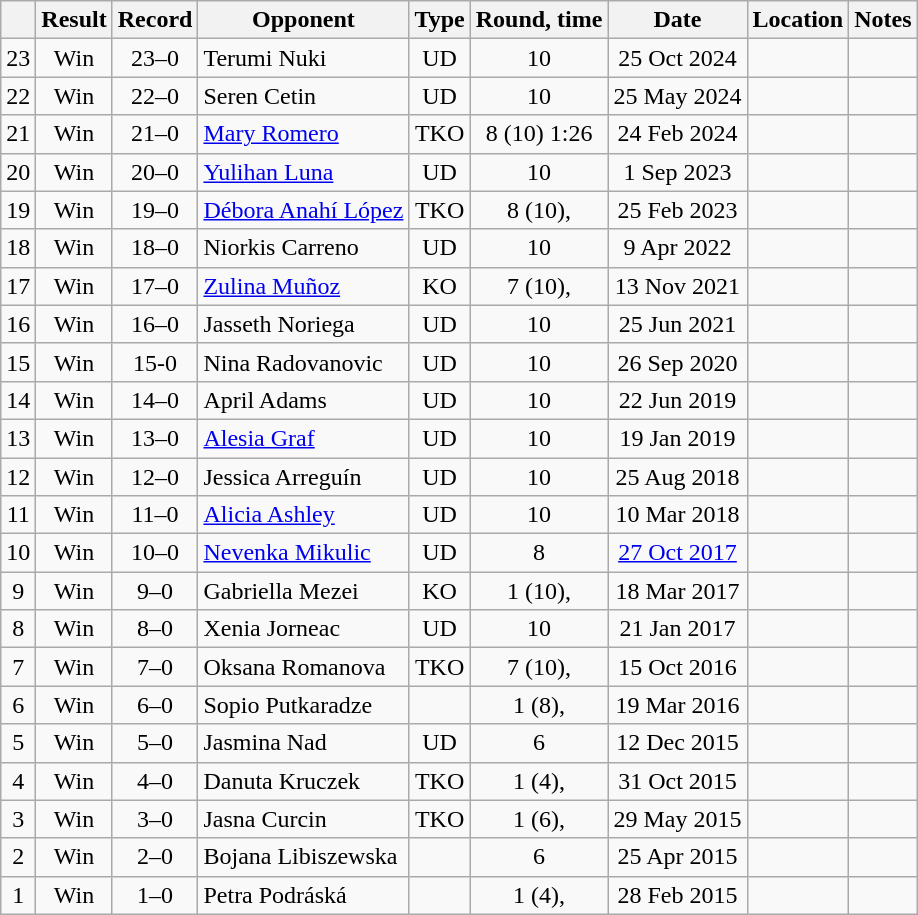<table class=wikitable style=text-align:center>
<tr>
<th></th>
<th>Result</th>
<th>Record</th>
<th>Opponent</th>
<th>Type</th>
<th>Round, time</th>
<th>Date</th>
<th>Location</th>
<th>Notes</th>
</tr>
<tr>
<td>23</td>
<td>Win</td>
<td>23–0</td>
<td align=left>Terumi Nuki</td>
<td>UD</td>
<td>10</td>
<td>25 Oct 2024</td>
<td align=left></td>
<td align=left></td>
</tr>
<tr>
<td>22</td>
<td>Win</td>
<td>22–0</td>
<td align=left>Seren Cetin</td>
<td>UD</td>
<td>10</td>
<td>25 May 2024</td>
<td align=left></td>
<td align=left></td>
</tr>
<tr>
<td>21</td>
<td>Win</td>
<td>21–0</td>
<td align=left><a href='#'>Mary Romero</a></td>
<td>TKO</td>
<td>8 (10) 1:26</td>
<td>24 Feb 2024</td>
<td align=left></td>
<td align=left></td>
</tr>
<tr>
<td>20</td>
<td>Win</td>
<td>20–0</td>
<td align=left><a href='#'>Yulihan Luna</a></td>
<td>UD</td>
<td>10</td>
<td>1 Sep 2023</td>
<td align=left></td>
<td align=left></td>
</tr>
<tr>
<td>19</td>
<td>Win</td>
<td>19–0</td>
<td align=left><a href='#'>Débora Anahí López</a></td>
<td>TKO</td>
<td>8 (10), </td>
<td>25 Feb 2023</td>
<td align=left></td>
<td align=left></td>
</tr>
<tr>
<td>18</td>
<td>Win</td>
<td>18–0</td>
<td align=left>Niorkis Carreno</td>
<td>UD</td>
<td>10</td>
<td>9 Apr 2022</td>
<td align=left></td>
<td align=left></td>
</tr>
<tr>
<td>17</td>
<td>Win</td>
<td>17–0</td>
<td align=left><a href='#'>Zulina Muñoz</a></td>
<td>KO</td>
<td>7 (10), </td>
<td>13 Nov 2021</td>
<td align=left></td>
<td align=left></td>
</tr>
<tr>
<td>16</td>
<td>Win</td>
<td>16–0</td>
<td align=left>Jasseth Noriega</td>
<td>UD</td>
<td>10</td>
<td>25 Jun 2021</td>
<td align=left></td>
<td align=left></td>
</tr>
<tr>
<td>15</td>
<td>Win</td>
<td>15-0</td>
<td align=left>Nina Radovanovic</td>
<td>UD</td>
<td>10</td>
<td>26 Sep 2020</td>
<td align=left></td>
<td align=left></td>
</tr>
<tr>
<td>14</td>
<td>Win</td>
<td>14–0</td>
<td align=left>April Adams</td>
<td>UD</td>
<td>10</td>
<td>22 Jun 2019</td>
<td align=left></td>
<td align=left></td>
</tr>
<tr>
<td>13</td>
<td>Win</td>
<td>13–0</td>
<td align=left><a href='#'>Alesia Graf</a></td>
<td>UD</td>
<td>10</td>
<td>19 Jan 2019</td>
<td align=left></td>
<td align=left></td>
</tr>
<tr>
<td>12</td>
<td>Win</td>
<td>12–0</td>
<td align=left>Jessica Arreguín</td>
<td>UD</td>
<td>10</td>
<td>25 Aug 2018</td>
<td align=left></td>
<td align=left></td>
</tr>
<tr>
<td>11</td>
<td>Win</td>
<td>11–0</td>
<td align=left><a href='#'>Alicia Ashley</a></td>
<td>UD</td>
<td>10</td>
<td>10 Mar 2018</td>
<td align=left></td>
<td align=left></td>
</tr>
<tr>
<td>10</td>
<td>Win</td>
<td>10–0</td>
<td align=left><a href='#'>Nevenka Mikulic</a></td>
<td>UD</td>
<td>8</td>
<td><a href='#'>27 Oct 2017</a></td>
<td align=left></td>
<td align=left></td>
</tr>
<tr>
<td>9</td>
<td>Win</td>
<td>9–0</td>
<td align=left>Gabriella Mezei</td>
<td>KO</td>
<td>1 (10), </td>
<td>18 Mar 2017</td>
<td align=left></td>
<td align=left></td>
</tr>
<tr>
<td>8</td>
<td>Win</td>
<td>8–0</td>
<td align=left>Xenia Jorneac</td>
<td>UD</td>
<td>10</td>
<td>21 Jan 2017</td>
<td align=left></td>
<td align=left></td>
</tr>
<tr>
<td>7</td>
<td>Win</td>
<td>7–0</td>
<td align=left>Oksana Romanova</td>
<td>TKO</td>
<td>7 (10), </td>
<td>15 Oct 2016</td>
<td align=left></td>
<td align=left></td>
</tr>
<tr>
<td>6</td>
<td>Win</td>
<td>6–0</td>
<td align=left>Sopio Putkaradze</td>
<td></td>
<td>1 (8), </td>
<td>19 Mar 2016</td>
<td align=left></td>
<td align=left></td>
</tr>
<tr>
<td>5</td>
<td>Win</td>
<td>5–0</td>
<td align=left>Jasmina Nad</td>
<td>UD</td>
<td>6</td>
<td>12 Dec 2015</td>
<td align=left></td>
<td align=left></td>
</tr>
<tr>
<td>4</td>
<td>Win</td>
<td>4–0</td>
<td align=left>Danuta Kruczek</td>
<td>TKO</td>
<td>1 (4), </td>
<td>31 Oct 2015</td>
<td align=left></td>
<td align=left></td>
</tr>
<tr>
<td>3</td>
<td>Win</td>
<td>3–0</td>
<td align=left>Jasna Curcin</td>
<td>TKO</td>
<td>1 (6), </td>
<td>29 May 2015</td>
<td align=left></td>
<td align=left></td>
</tr>
<tr>
<td>2</td>
<td>Win</td>
<td>2–0</td>
<td align=left>Bojana Libiszewska</td>
<td></td>
<td>6</td>
<td>25 Apr 2015</td>
<td align=left></td>
<td align=left></td>
</tr>
<tr>
<td>1</td>
<td>Win</td>
<td>1–0</td>
<td align=left>Petra Podráská</td>
<td></td>
<td>1 (4), </td>
<td>28 Feb 2015</td>
<td align=left></td>
<td align=left></td>
</tr>
</table>
